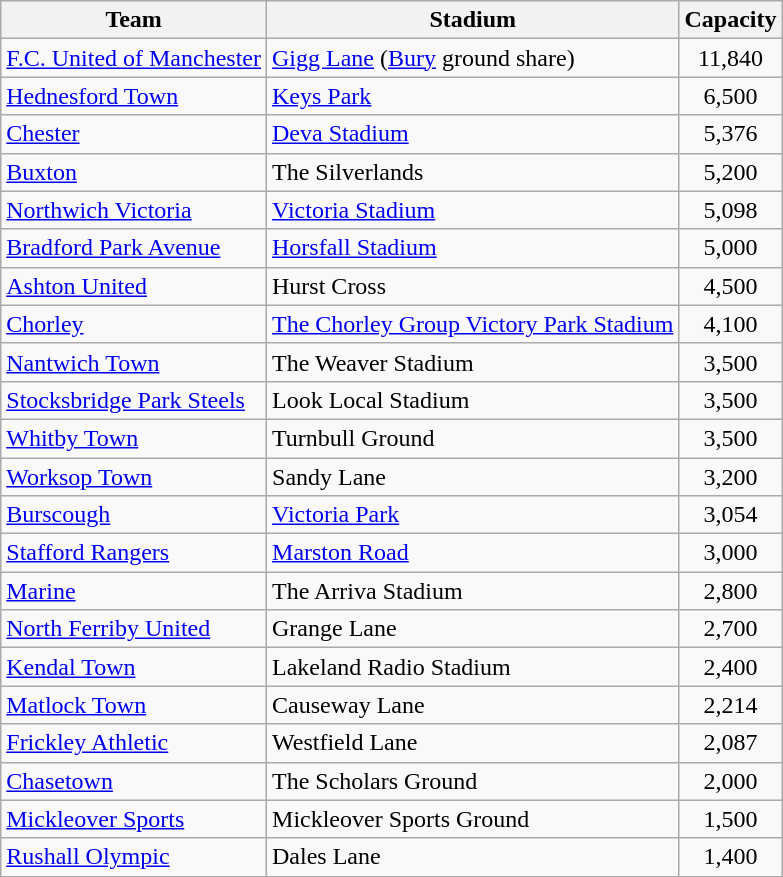<table class="wikitable sortable">
<tr>
<th>Team</th>
<th>Stadium</th>
<th>Capacity</th>
</tr>
<tr>
<td><a href='#'>F.C. United of Manchester</a></td>
<td><a href='#'>Gigg Lane</a> (<a href='#'>Bury</a> ground share)</td>
<td align="center">11,840</td>
</tr>
<tr>
<td><a href='#'>Hednesford Town</a></td>
<td><a href='#'>Keys Park</a></td>
<td align="center">6,500</td>
</tr>
<tr>
<td><a href='#'>Chester</a></td>
<td><a href='#'>Deva Stadium</a></td>
<td align="center">5,376</td>
</tr>
<tr>
<td><a href='#'>Buxton</a></td>
<td>The Silverlands</td>
<td align="center">5,200</td>
</tr>
<tr>
<td><a href='#'>Northwich Victoria</a></td>
<td><a href='#'>Victoria Stadium</a></td>
<td align="center">5,098</td>
</tr>
<tr>
<td><a href='#'>Bradford Park Avenue</a></td>
<td><a href='#'>Horsfall Stadium</a></td>
<td align="center">5,000</td>
</tr>
<tr>
<td><a href='#'>Ashton United</a></td>
<td>Hurst Cross</td>
<td align="center">4,500</td>
</tr>
<tr>
<td><a href='#'>Chorley</a></td>
<td><a href='#'>The Chorley Group Victory Park Stadium</a></td>
<td align="center">4,100</td>
</tr>
<tr>
<td><a href='#'>Nantwich Town</a></td>
<td>The Weaver Stadium</td>
<td align="center">3,500</td>
</tr>
<tr>
<td><a href='#'>Stocksbridge Park Steels</a></td>
<td>Look Local Stadium</td>
<td align="center">3,500</td>
</tr>
<tr>
<td><a href='#'>Whitby Town</a></td>
<td>Turnbull Ground</td>
<td align="center">3,500</td>
</tr>
<tr>
<td><a href='#'>Worksop Town</a></td>
<td>Sandy Lane</td>
<td align="center">3,200</td>
</tr>
<tr>
<td><a href='#'>Burscough</a></td>
<td><a href='#'>Victoria Park</a></td>
<td align="center">3,054</td>
</tr>
<tr>
<td><a href='#'>Stafford Rangers</a></td>
<td><a href='#'>Marston Road</a></td>
<td align="center">3,000</td>
</tr>
<tr>
<td><a href='#'>Marine</a></td>
<td>The Arriva Stadium</td>
<td align="center">2,800</td>
</tr>
<tr>
<td><a href='#'>North Ferriby United</a></td>
<td>Grange Lane</td>
<td align="center">2,700</td>
</tr>
<tr>
<td><a href='#'>Kendal Town</a></td>
<td>Lakeland Radio Stadium</td>
<td align="center">2,400</td>
</tr>
<tr>
<td><a href='#'>Matlock Town</a></td>
<td>Causeway Lane</td>
<td align="center">2,214</td>
</tr>
<tr>
<td><a href='#'>Frickley Athletic</a></td>
<td>Westfield Lane</td>
<td align="center">2,087</td>
</tr>
<tr>
<td><a href='#'>Chasetown</a></td>
<td>The Scholars Ground</td>
<td align="center">2,000</td>
</tr>
<tr>
<td><a href='#'>Mickleover Sports</a></td>
<td>Mickleover Sports Ground</td>
<td align="center">1,500</td>
</tr>
<tr>
<td><a href='#'>Rushall Olympic</a></td>
<td>Dales Lane</td>
<td align="center">1,400</td>
</tr>
</table>
